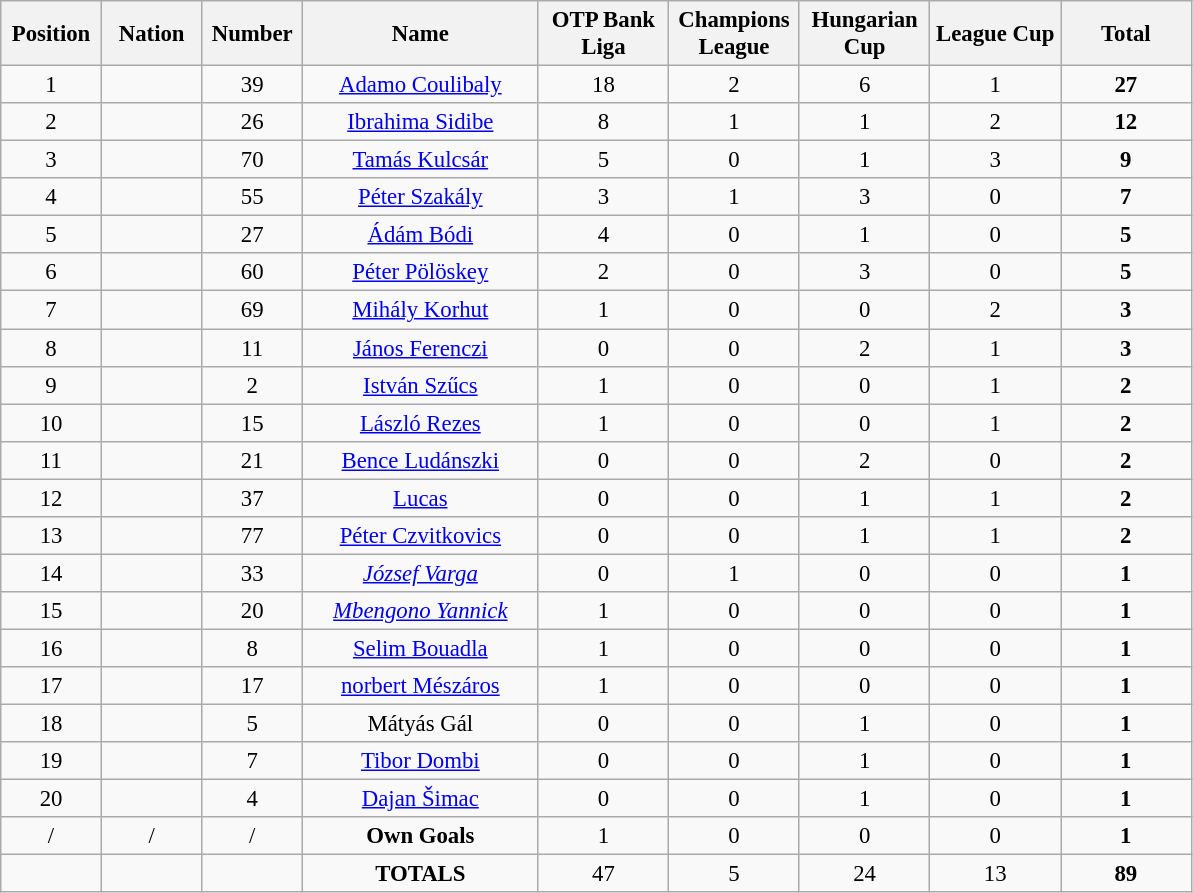<table class="wikitable" style="font-size: 95%; text-align: center;">
<tr>
<th width=60>Position</th>
<th width=60>Nation</th>
<th width=60>Number</th>
<th width=150>Name</th>
<th width=80>OTP Bank Liga</th>
<th width=80>Champions League</th>
<th width=80>Hungarian Cup</th>
<th width=80>League Cup</th>
<th width=80>Total</th>
</tr>
<tr>
<td>1</td>
<td></td>
<td>39</td>
<td><a href='#'>Adamo Coulibaly</a></td>
<td>18</td>
<td>2</td>
<td>6</td>
<td>1</td>
<td><strong>27</strong></td>
</tr>
<tr>
<td>2</td>
<td></td>
<td>26</td>
<td><a href='#'>Ibrahima Sidibe</a></td>
<td>8</td>
<td>1</td>
<td>1</td>
<td>2</td>
<td><strong>12</strong></td>
</tr>
<tr>
<td>3</td>
<td></td>
<td>70</td>
<td><a href='#'>Tamás Kulcsár</a></td>
<td>5</td>
<td>0</td>
<td>1</td>
<td>3</td>
<td><strong>9</strong></td>
</tr>
<tr>
<td>4</td>
<td></td>
<td>55</td>
<td><a href='#'>Péter Szakály</a></td>
<td>3</td>
<td>1</td>
<td>3</td>
<td>0</td>
<td><strong>7</strong></td>
</tr>
<tr>
<td>5</td>
<td></td>
<td>27</td>
<td><a href='#'>Ádám Bódi</a></td>
<td>4</td>
<td>0</td>
<td>1</td>
<td>0</td>
<td><strong>5</strong></td>
</tr>
<tr>
<td>6</td>
<td></td>
<td>60</td>
<td><a href='#'>Péter Pölöskey</a></td>
<td>2</td>
<td>0</td>
<td>3</td>
<td>0</td>
<td><strong>5</strong></td>
</tr>
<tr>
<td>7</td>
<td></td>
<td>69</td>
<td><a href='#'>Mihály Korhut</a></td>
<td>1</td>
<td>0</td>
<td>0</td>
<td>2</td>
<td><strong>3</strong></td>
</tr>
<tr>
<td>8</td>
<td></td>
<td>11</td>
<td><a href='#'>János Ferenczi</a></td>
<td>0</td>
<td>0</td>
<td>2</td>
<td>1</td>
<td><strong>3</strong></td>
</tr>
<tr>
<td>9</td>
<td></td>
<td>2</td>
<td><a href='#'>István Szűcs</a></td>
<td>1</td>
<td>0</td>
<td>0</td>
<td>1</td>
<td><strong>2</strong></td>
</tr>
<tr>
<td>10</td>
<td></td>
<td>15</td>
<td><a href='#'>László Rezes</a></td>
<td>1</td>
<td>0</td>
<td>0</td>
<td>1</td>
<td><strong>2</strong></td>
</tr>
<tr>
<td>11</td>
<td></td>
<td>21</td>
<td><a href='#'>Bence Ludánszki</a></td>
<td>0</td>
<td>0</td>
<td>2</td>
<td>0</td>
<td><strong>2</strong></td>
</tr>
<tr>
<td>12</td>
<td></td>
<td>37</td>
<td><a href='#'>Lucas</a></td>
<td>0</td>
<td>0</td>
<td>1</td>
<td>1</td>
<td><strong>2</strong></td>
</tr>
<tr>
<td>13</td>
<td></td>
<td>77</td>
<td><a href='#'>Péter Czvitkovics</a></td>
<td>0</td>
<td>0</td>
<td>1</td>
<td>1</td>
<td><strong>2</strong></td>
</tr>
<tr>
<td>14</td>
<td></td>
<td>33</td>
<td><em><a href='#'>József Varga</a></em></td>
<td>0</td>
<td>1</td>
<td>0</td>
<td>0</td>
<td><strong>1</strong></td>
</tr>
<tr>
<td>15</td>
<td></td>
<td>20</td>
<td><em><a href='#'>Mbengono Yannick</a></em></td>
<td>1</td>
<td>0</td>
<td>0</td>
<td>0</td>
<td><strong>1</strong></td>
</tr>
<tr>
<td>16</td>
<td></td>
<td>8</td>
<td><a href='#'>Selim Bouadla</a></td>
<td>1</td>
<td>0</td>
<td>0</td>
<td>0</td>
<td><strong>1</strong></td>
</tr>
<tr>
<td>17</td>
<td></td>
<td>17</td>
<td><a href='#'>norbert Mészáros</a></td>
<td>1</td>
<td>0</td>
<td>0</td>
<td>0</td>
<td><strong>1</strong></td>
</tr>
<tr>
<td>18</td>
<td></td>
<td>5</td>
<td>Mátyás Gál</td>
<td>0</td>
<td>0</td>
<td>1</td>
<td>0</td>
<td><strong>1</strong></td>
</tr>
<tr>
<td>19</td>
<td></td>
<td>7</td>
<td><a href='#'>Tibor Dombi</a></td>
<td>0</td>
<td>0</td>
<td>1</td>
<td>0</td>
<td><strong>1</strong></td>
</tr>
<tr>
<td>20</td>
<td></td>
<td>4</td>
<td><a href='#'>Dajan Šimac</a></td>
<td>0</td>
<td>0</td>
<td>1</td>
<td>0</td>
<td><strong>1</strong></td>
</tr>
<tr>
<td>/</td>
<td>/</td>
<td>/</td>
<td><strong>Own Goals</strong></td>
<td>1</td>
<td>0</td>
<td>0</td>
<td>0</td>
<td><strong>1</strong></td>
</tr>
<tr>
<td></td>
<td></td>
<td></td>
<td><strong>TOTALS</strong></td>
<td>47</td>
<td>5</td>
<td>24</td>
<td>13</td>
<td><strong>89</strong></td>
</tr>
</table>
